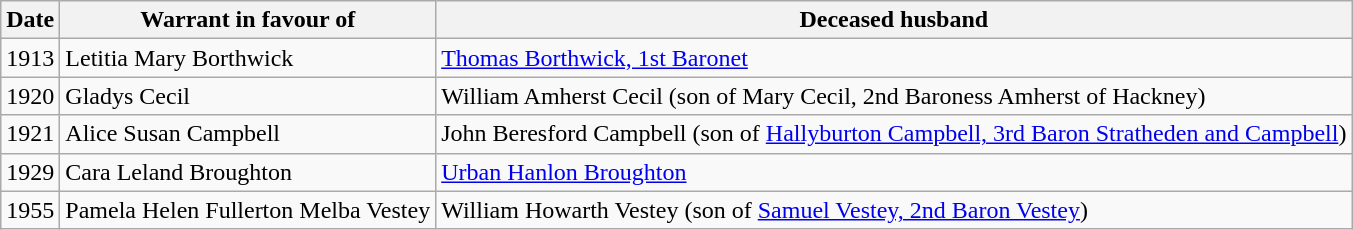<table class="wikitable">
<tr>
<th>Date</th>
<th>Warrant in favour of</th>
<th>Deceased husband</th>
</tr>
<tr>
<td>1913</td>
<td>Letitia Mary Borthwick</td>
<td><a href='#'>Thomas Borthwick, 1st Baronet</a></td>
</tr>
<tr>
<td>1920</td>
<td>Gladys Cecil</td>
<td>William Amherst Cecil (son of Mary Cecil, 2nd Baroness Amherst of Hackney)</td>
</tr>
<tr>
<td>1921</td>
<td>Alice Susan Campbell</td>
<td>John Beresford Campbell (son of <a href='#'>Hallyburton Campbell, 3rd Baron Stratheden and Campbell</a>)</td>
</tr>
<tr>
<td>1929</td>
<td>Cara Leland Broughton</td>
<td><a href='#'>Urban Hanlon Broughton</a></td>
</tr>
<tr>
<td>1955</td>
<td>Pamela Helen Fullerton Melba Vestey</td>
<td>William Howarth Vestey (son of <a href='#'>Samuel Vestey, 2nd Baron Vestey</a>)</td>
</tr>
</table>
